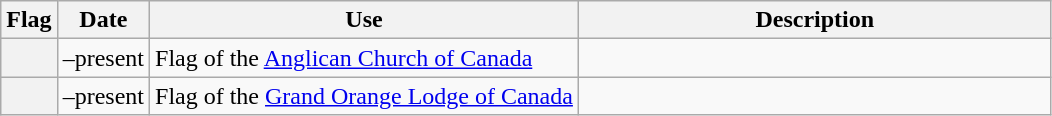<table class="wikitable">
<tr>
<th scope="col">Flag</th>
<th scope="col">Date</th>
<th scope="col">Use</th>
<th scope="col" style="width: 45%;">Description</th>
</tr>
<tr>
<th scope="row"></th>
<td>–present</td>
<td>Flag of the <a href='#'>Anglican Church of Canada</a></td>
<td></td>
</tr>
<tr>
<th scope="row"></th>
<td>–present</td>
<td>Flag of the <a href='#'>Grand Orange Lodge of Canada</a></td>
<td></td>
</tr>
</table>
